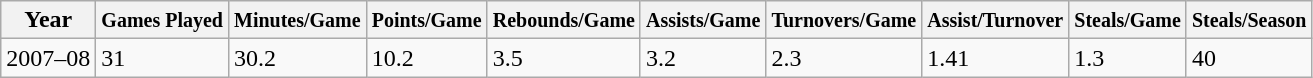<table class="wikitable">
<tr>
<th>Year</th>
<th><small>Games Played</small></th>
<th><small>Minutes/Game</small></th>
<th><small>Points/Game</small></th>
<th><small>Rebounds/Game</small></th>
<th><small>Assists/Game</small></th>
<th><small>Turnovers/Game</small></th>
<th><small>Assist/Turnover</small></th>
<th><small>Steals/Game</small></th>
<th><small>Steals/Season</small></th>
</tr>
<tr>
<td>2007–08</td>
<td>31</td>
<td>30.2</td>
<td>10.2</td>
<td>3.5</td>
<td>3.2</td>
<td>2.3</td>
<td>1.41</td>
<td>1.3</td>
<td>40</td>
</tr>
</table>
